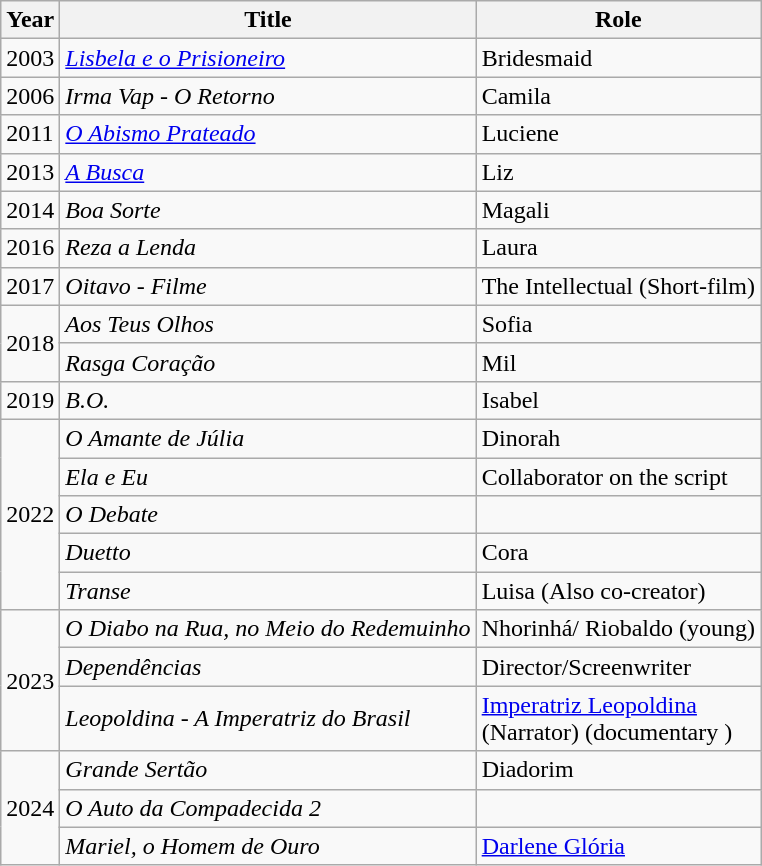<table class="wikitable">
<tr>
<th>Year</th>
<th>Title</th>
<th>Role</th>
</tr>
<tr>
<td>2003</td>
<td><em><a href='#'>Lisbela e o Prisioneiro</a></em></td>
<td>Bridesmaid</td>
</tr>
<tr>
<td>2006</td>
<td><em>Irma Vap - O Retorno</em></td>
<td>Camila</td>
</tr>
<tr>
<td>2011</td>
<td><em><a href='#'>O Abismo Prateado</a></em></td>
<td>Luciene</td>
</tr>
<tr>
<td>2013</td>
<td><em><a href='#'>A Busca</a></em></td>
<td>Liz</td>
</tr>
<tr>
<td>2014</td>
<td><em>Boa Sorte</em></td>
<td>Magali</td>
</tr>
<tr>
<td>2016</td>
<td><em>Reza a Lenda</em></td>
<td>Laura</td>
</tr>
<tr>
<td>2017</td>
<td><em>Oitavo - Filme</em></td>
<td>The Intellectual (Short-film)</td>
</tr>
<tr>
<td rowspan="2">2018</td>
<td><em>Aos Teus Olhos</em></td>
<td>Sofia</td>
</tr>
<tr>
<td><em>Rasga Coração</em></td>
<td>Mil</td>
</tr>
<tr>
<td>2019</td>
<td><em>B.O.</em></td>
<td>Isabel</td>
</tr>
<tr>
<td rowspan="5">2022</td>
<td><em>O Amante de Júlia</em></td>
<td>Dinorah</td>
</tr>
<tr>
<td><em>Ela e Eu</em></td>
<td>Collaborator on the script</td>
</tr>
<tr>
<td><em>O Debate</em></td>
<td></td>
</tr>
<tr>
<td><em>Duetto</em></td>
<td>Cora</td>
</tr>
<tr>
<td><em>Transe</em></td>
<td>Luisa (Also co-creator)</td>
</tr>
<tr>
<td rowspan="3">2023</td>
<td><em>O Diabo na Rua, no Meio do Redemuinho</em></td>
<td>Nhorinhá/ Riobaldo (young)</td>
</tr>
<tr>
<td><em>Dependências</em></td>
<td>Director/Screenwriter</td>
</tr>
<tr>
<td><em>Leopoldina - A Imperatriz do Brasil</em></td>
<td><a href='#'>Imperatriz Leopoldina</a><br>(Narrator)  (documentary )</td>
</tr>
<tr>
<td rowspan="3">2024</td>
<td><em>Grande Sertão</em></td>
<td>Diadorim</td>
</tr>
<tr>
<td><em>O Auto da Compadecida 2</em></td>
<td></td>
</tr>
<tr>
<td><em>Mariel, o Homem de Ouro</em></td>
<td><a href='#'>Darlene Glória</a></td>
</tr>
</table>
